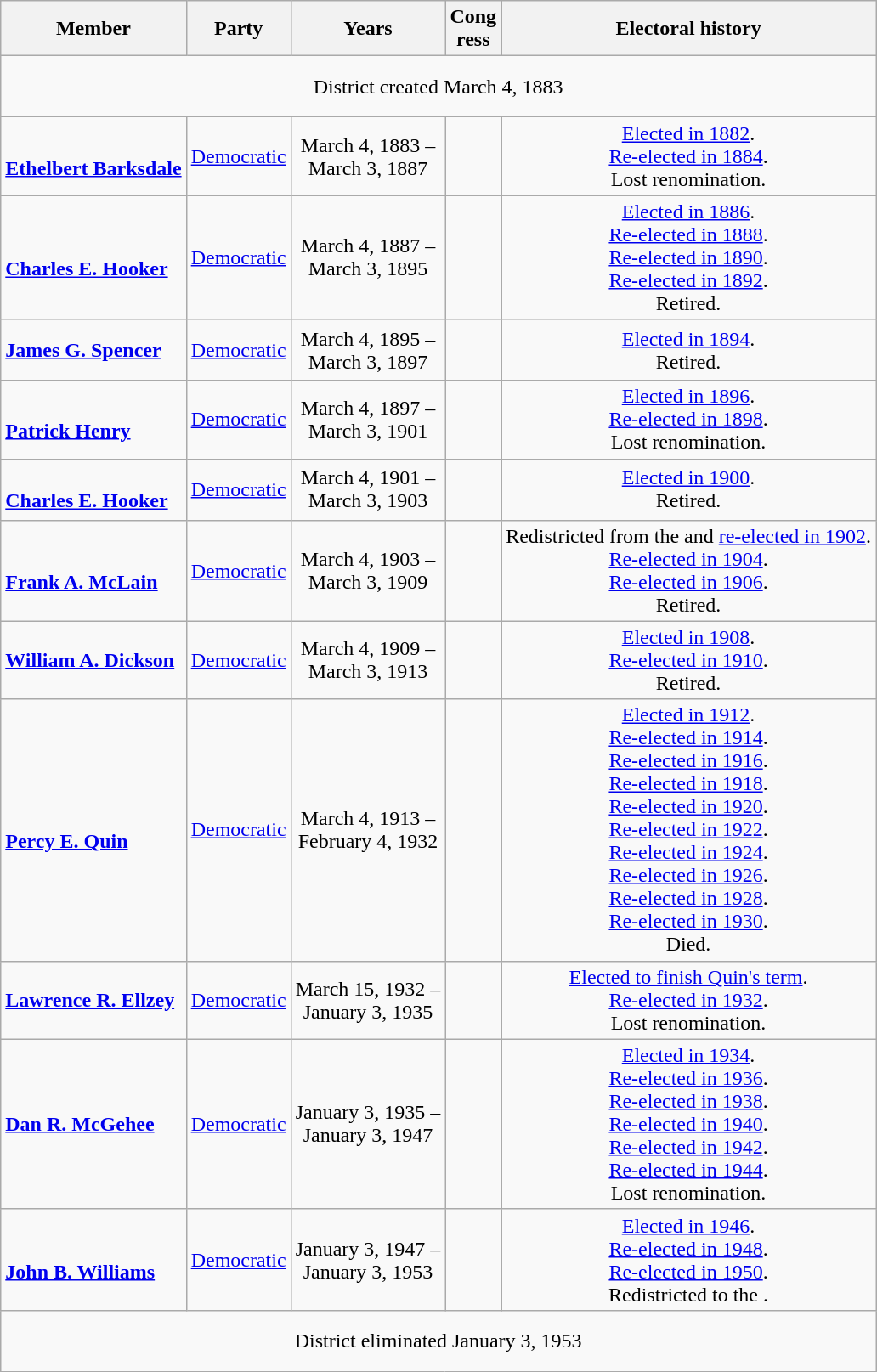<table class=wikitable style="text-align:center">
<tr>
<th>Member</th>
<th>Party</th>
<th>Years</th>
<th>Cong<br>ress</th>
<th>Electoral history</th>
</tr>
<tr style="height:3em">
<td colspan=7>District created March 4, 1883</td>
</tr>
<tr style="height:3em">
<td align=left><br><strong><a href='#'>Ethelbert Barksdale</a></strong><br></td>
<td><a href='#'>Democratic</a></td>
<td nowrap>March 4, 1883 –<br>March 3, 1887</td>
<td></td>
<td><a href='#'>Elected in 1882</a>.<br><a href='#'>Re-elected in 1884</a>.<br>Lost renomination.</td>
</tr>
<tr style="height:3em">
<td align=left><br><strong><a href='#'>Charles E. Hooker</a></strong><br></td>
<td><a href='#'>Democratic</a></td>
<td nowrap>March 4, 1887 –<br>March 3, 1895</td>
<td></td>
<td><a href='#'>Elected in 1886</a>.<br><a href='#'>Re-elected in 1888</a>.<br><a href='#'>Re-elected in 1890</a>.<br><a href='#'>Re-elected in 1892</a>.<br>Retired.</td>
</tr>
<tr style="height:3em">
<td align=left><strong><a href='#'>James G. Spencer</a></strong><br></td>
<td><a href='#'>Democratic</a></td>
<td nowrap>March 4, 1895 –<br>March 3, 1897</td>
<td></td>
<td><a href='#'>Elected in 1894</a>.<br>Retired.</td>
</tr>
<tr style="height:3em">
<td align=left><br><strong><a href='#'>Patrick Henry</a></strong><br></td>
<td><a href='#'>Democratic</a></td>
<td nowrap>March 4, 1897 –<br>March 3, 1901</td>
<td></td>
<td><a href='#'>Elected in 1896</a>.<br><a href='#'>Re-elected in 1898</a>.<br>Lost renomination.</td>
</tr>
<tr style="height:3em">
<td align=left><br><strong><a href='#'>Charles E. Hooker</a></strong><br></td>
<td><a href='#'>Democratic</a></td>
<td nowrap>March 4, 1901 –<br>March 3, 1903</td>
<td></td>
<td><a href='#'>Elected in 1900</a>.<br>Retired.</td>
</tr>
<tr style="height:3em">
<td align=left><br><strong><a href='#'>Frank A. McLain</a></strong><br></td>
<td><a href='#'>Democratic</a></td>
<td nowrap>March 4, 1903 –<br>March 3, 1909</td>
<td></td>
<td>Redistricted from the  and <a href='#'>re-elected in 1902</a>.<br><a href='#'>Re-elected in 1904</a>.<br><a href='#'>Re-elected in 1906</a>.<br>Retired.</td>
</tr>
<tr style="height:3em">
<td align=left><strong><a href='#'>William A. Dickson</a></strong><br></td>
<td><a href='#'>Democratic</a></td>
<td nowrap>March 4, 1909 –<br>March 3, 1913</td>
<td></td>
<td><a href='#'>Elected in 1908</a>.<br><a href='#'>Re-elected in 1910</a>.<br>Retired.</td>
</tr>
<tr style="height:3em">
<td align=left><br><strong><a href='#'>Percy E. Quin</a></strong><br></td>
<td><a href='#'>Democratic</a></td>
<td nowrap>March 4, 1913 –<br>February 4, 1932</td>
<td></td>
<td><a href='#'>Elected in 1912</a>.<br><a href='#'>Re-elected in 1914</a>.<br><a href='#'>Re-elected in 1916</a>.<br><a href='#'>Re-elected in 1918</a>.<br><a href='#'>Re-elected in 1920</a>.<br><a href='#'>Re-elected in 1922</a>.<br><a href='#'>Re-elected in 1924</a>.<br><a href='#'>Re-elected in 1926</a>.<br><a href='#'>Re-elected in 1928</a>.<br><a href='#'>Re-elected in 1930</a>.<br>Died.</td>
</tr>
<tr style="height:3em">
<td align=left><strong><a href='#'>Lawrence R. Ellzey</a></strong><br></td>
<td><a href='#'>Democratic</a></td>
<td nowrap>March 15, 1932 –<br>January 3, 1935</td>
<td></td>
<td><a href='#'>Elected to finish Quin's term</a>.<br><a href='#'>Re-elected in 1932</a>.<br>Lost renomination.</td>
</tr>
<tr style="height:3em">
<td align=left><strong><a href='#'>Dan R. McGehee</a></strong><br></td>
<td><a href='#'>Democratic</a></td>
<td nowrap>January 3, 1935 –<br>January 3, 1947</td>
<td></td>
<td><a href='#'>Elected in 1934</a>.<br><a href='#'>Re-elected in 1936</a>.<br><a href='#'>Re-elected in 1938</a>.<br><a href='#'>Re-elected in 1940</a>.<br><a href='#'>Re-elected in 1942</a>.<br><a href='#'>Re-elected in 1944</a>.<br>Lost renomination.</td>
</tr>
<tr style="height:3em">
<td align=left><br><strong><a href='#'>John B. Williams</a></strong><br></td>
<td><a href='#'>Democratic</a></td>
<td nowrap>January 3, 1947 –<br>January 3, 1953</td>
<td></td>
<td><a href='#'>Elected in 1946</a>.<br><a href='#'>Re-elected in 1948</a>.<br><a href='#'>Re-elected in 1950</a>.<br>Redistricted to the .</td>
</tr>
<tr style="height:3em">
<td colspan=7>District eliminated January 3, 1953</td>
</tr>
</table>
